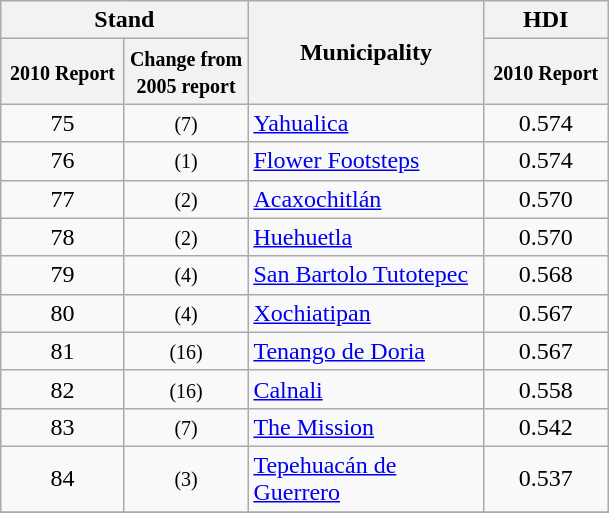<table class="wikitable" style="text-align:center">
<tr>
<th scope="col" colspan="2">Stand</th>
<th scope="col" rowspan="2" width="150">Municipality</th>
<th scope="col" colspan="2">HDI</th>
</tr>
<tr>
<th scope="col" width="75"><small>2010 Report</small></th>
<th scope="col" width="75"><small>Change from 2005 report</small></th>
<th scope="col" width="75"><small>2010 Report</small></th>
</tr>
<tr>
<td>75</td>
<td>   <small>(7)</small></td>
<td style="text-align:left"><a href='#'>Yahualica</a></td>
<td>0.574</td>
</tr>
<tr>
<td>76</td>
<td>   <small>(1)</small></td>
<td style="text-align:left"><a href='#'>Flower Footsteps</a></td>
<td>0.574</td>
</tr>
<tr>
<td>77</td>
<td> <small>(2)</small></td>
<td style="text-align:left"><a href='#'>Acaxochitlán</a></td>
<td>0.570</td>
</tr>
<tr>
<td>78</td>
<td>   <small>(2)</small></td>
<td style="text-align:left"><a href='#'>Huehuetla</a></td>
<td>0.570</td>
</tr>
<tr>
<td>79</td>
<td>   <small>(4)</small></td>
<td style="text-align:left"><a href='#'>San Bartolo Tutotepec</a></td>
<td>0.568</td>
</tr>
<tr>
<td>80</td>
<td>   <small>(4)</small></td>
<td style="text-align:left"><a href='#'>Xochiatipan</a></td>
<td>0.567</td>
</tr>
<tr>
<td>81</td>
<td> <small>(16)</small></td>
<td style="text-align:left"><a href='#'>Tenango de Doria</a></td>
<td>0.567</td>
</tr>
<tr>
<td>82</td>
<td> <small>(16)</small></td>
<td style="text-align:left"><a href='#'>Calnali</a></td>
<td>0.558</td>
</tr>
<tr>
<td>83</td>
<td> <small>(7)</small></td>
<td style="text-align:left"><a href='#'>The Mission</a></td>
<td>0.542</td>
</tr>
<tr>
<td>84</td>
<td> <small>(3)</small></td>
<td style="text-align:left"><a href='#'>Tepehuacán de Guerrero</a></td>
<td>0.537</td>
</tr>
<tr>
</tr>
</table>
